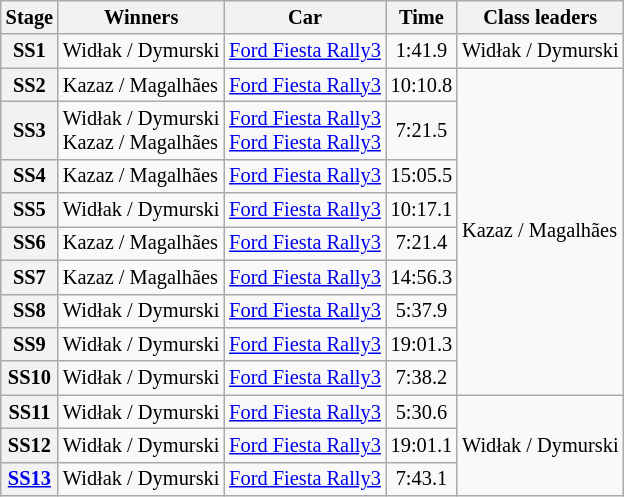<table class="wikitable" style="font-size:85%">
<tr>
<th>Stage</th>
<th>Winners</th>
<th>Car</th>
<th>Time</th>
<th>Class leaders</th>
</tr>
<tr>
<th>SS1</th>
<td>Widłak / Dymurski</td>
<td><a href='#'>Ford Fiesta Rally3</a></td>
<td align="center">1:41.9</td>
<td>Widłak / Dymurski</td>
</tr>
<tr>
<th>SS2</th>
<td>Kazaz / Magalhães</td>
<td><a href='#'>Ford Fiesta Rally3</a></td>
<td align="center">10:10.8</td>
<td rowspan="9">Kazaz / Magalhães</td>
</tr>
<tr>
<th>SS3</th>
<td>Widłak / Dymurski<br>Kazaz / Magalhães</td>
<td><a href='#'>Ford Fiesta Rally3</a><br><a href='#'>Ford Fiesta Rally3</a></td>
<td align="center">7:21.5</td>
</tr>
<tr>
<th>SS4</th>
<td>Kazaz / Magalhães</td>
<td><a href='#'>Ford Fiesta Rally3</a></td>
<td align="center">15:05.5</td>
</tr>
<tr>
<th>SS5</th>
<td>Widłak / Dymurski</td>
<td><a href='#'>Ford Fiesta Rally3</a></td>
<td align="center">10:17.1</td>
</tr>
<tr>
<th>SS6</th>
<td>Kazaz / Magalhães</td>
<td><a href='#'>Ford Fiesta Rally3</a></td>
<td align="center">7:21.4</td>
</tr>
<tr>
<th>SS7</th>
<td>Kazaz / Magalhães</td>
<td><a href='#'>Ford Fiesta Rally3</a></td>
<td align="center">14:56.3</td>
</tr>
<tr>
<th>SS8</th>
<td>Widłak / Dymurski</td>
<td><a href='#'>Ford Fiesta Rally3</a></td>
<td align="center">5:37.9</td>
</tr>
<tr>
<th>SS9</th>
<td>Widłak / Dymurski</td>
<td><a href='#'>Ford Fiesta Rally3</a></td>
<td align="center">19:01.3</td>
</tr>
<tr>
<th>SS10</th>
<td>Widłak / Dymurski</td>
<td><a href='#'>Ford Fiesta Rally3</a></td>
<td align="center">7:38.2</td>
</tr>
<tr>
<th>SS11</th>
<td>Widłak / Dymurski</td>
<td><a href='#'>Ford Fiesta Rally3</a></td>
<td align="center">5:30.6</td>
<td rowspan="3">Widłak / Dymurski</td>
</tr>
<tr>
<th>SS12</th>
<td>Widłak / Dymurski</td>
<td><a href='#'>Ford Fiesta Rally3</a></td>
<td align="center">19:01.1</td>
</tr>
<tr>
<th><a href='#'>SS13</a></th>
<td>Widłak / Dymurski</td>
<td><a href='#'>Ford Fiesta Rally3</a></td>
<td align="center">7:43.1</td>
</tr>
</table>
